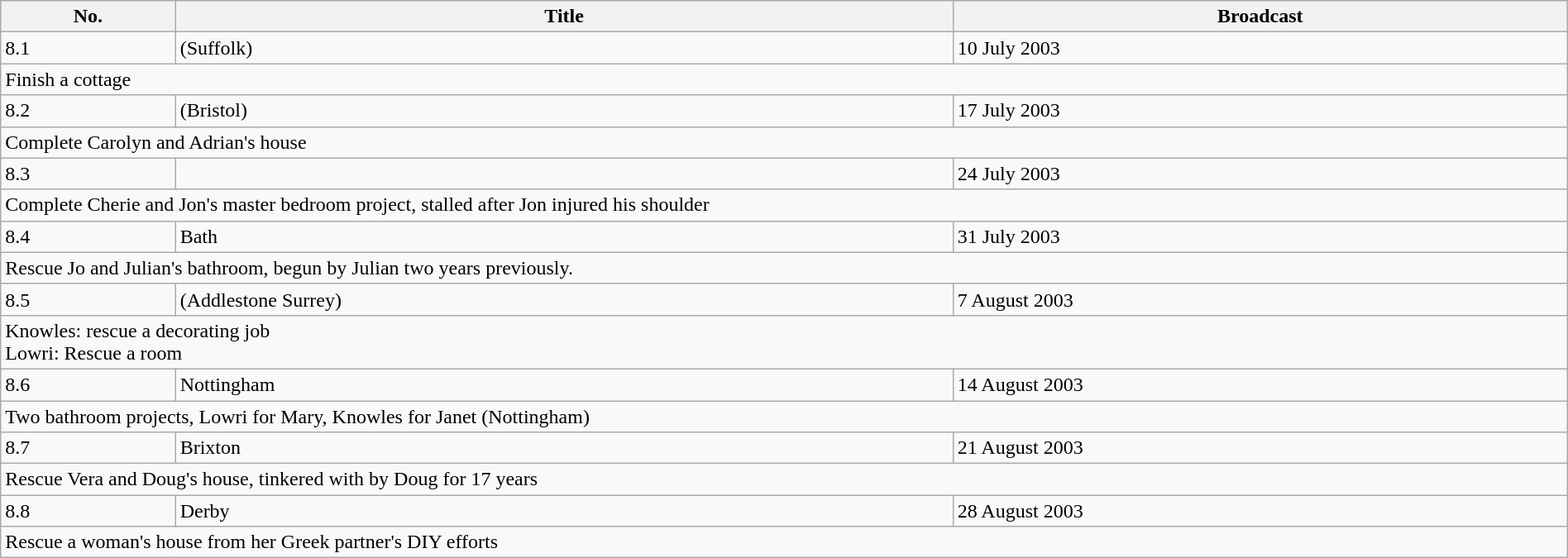<table class="wikitable" style="width:100%;">
<tr>
<th>No.</th>
<th>Title</th>
<th>Broadcast</th>
</tr>
<tr>
<td>8.1</td>
<td>(Suffolk)</td>
<td>10 July 2003</td>
</tr>
<tr>
<td colspan="3">Finish a cottage</td>
</tr>
<tr>
<td>8.2</td>
<td>(Bristol)</td>
<td>17 July 2003</td>
</tr>
<tr>
<td colspan="3">Complete Carolyn and Adrian's house</td>
</tr>
<tr>
<td>8.3</td>
<td></td>
<td>24 July 2003</td>
</tr>
<tr>
<td colspan="3">Complete Cherie and Jon's master bedroom project, stalled after Jon injured his shoulder</td>
</tr>
<tr>
<td>8.4</td>
<td>Bath</td>
<td>31 July 2003</td>
</tr>
<tr>
<td colspan="3">Rescue Jo and Julian's bathroom, begun by Julian two years previously.</td>
</tr>
<tr>
<td>8.5</td>
<td>(Addlestone Surrey)</td>
<td>7 August 2003</td>
</tr>
<tr>
<td colspan="3">Knowles: rescue a decorating job<br>Lowri: Rescue a room</td>
</tr>
<tr>
<td>8.6</td>
<td>Nottingham</td>
<td>14 August 2003</td>
</tr>
<tr>
<td colspan="3">Two bathroom projects, Lowri for Mary, Knowles for Janet (Nottingham)</td>
</tr>
<tr>
<td>8.7</td>
<td>Brixton</td>
<td>21 August 2003</td>
</tr>
<tr>
<td colspan="3">Rescue Vera and Doug's house, tinkered with by Doug for 17 years</td>
</tr>
<tr>
<td>8.8</td>
<td>Derby</td>
<td>28 August 2003</td>
</tr>
<tr>
<td colspan="3">Rescue a woman's house from her Greek partner's DIY efforts</td>
</tr>
</table>
